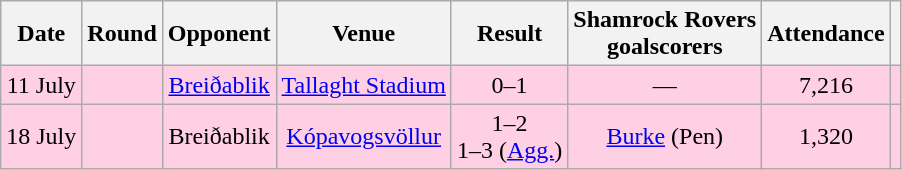<table class="wikitable" Style="text-align: center">
<tr>
<th>Date</th>
<th>Round</th>
<th>Opponent</th>
<th>Venue</th>
<th>Result<br></th>
<th>Shamrock Rovers<br>goalscorers</th>
<th>Attendance</th>
<th></th>
</tr>
<tr style="background:#ffd0e3">
<td>11 July</td>
<td></td>
<td><a href='#'>Breiðablik</a></td>
<td><a href='#'>Tallaght Stadium</a></td>
<td>0–1</td>
<td>—</td>
<td>7,216</td>
<td></td>
</tr>
<tr style="background:#ffd0e3">
<td>18 July</td>
<td></td>
<td>Breiðablik</td>
<td><a href='#'>Kópavogsvöllur</a></td>
<td>1–2<br>1–3 (<a href='#'>Agg.</a>)</td>
<td><a href='#'>Burke</a> (Pen)</td>
<td>1,320</td>
<td></td>
</tr>
</table>
